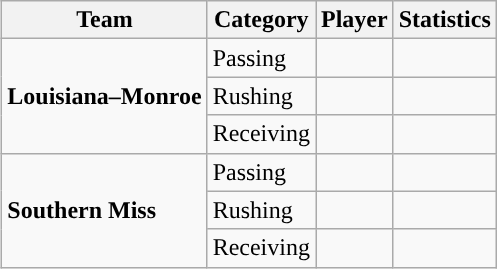<table class="wikitable" style="float: right;">
<tr>
<th>Team</th>
<th>Category</th>
<th>Player</th>
<th>Statistics</th>
</tr>
<tr>
<td rowspan=3><strong>Louisiana–Monroe</strong></td>
<td>Passing</td>
<td></td>
<td></td>
</tr>
<tr>
<td>Rushing</td>
<td></td>
<td></td>
</tr>
<tr>
<td>Receiving</td>
<td></td>
<td></td>
</tr>
<tr>
<td rowspan=3><strong>Southern Miss</strong></td>
<td>Passing</td>
<td></td>
<td></td>
</tr>
<tr>
<td>Rushing</td>
<td></td>
<td></td>
</tr>
<tr>
<td>Receiving</td>
<td></td>
<td></td>
</tr>
</table>
